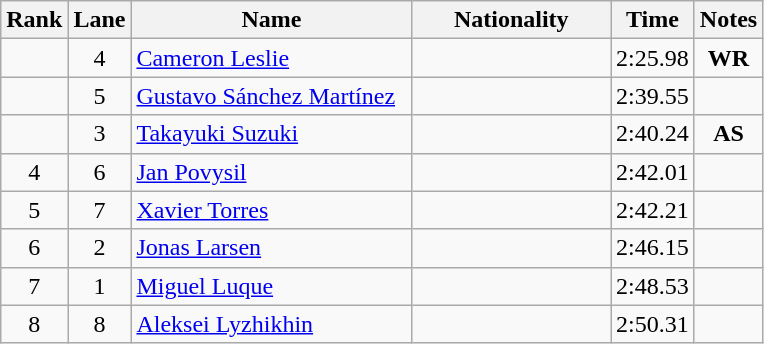<table class="wikitable sortable" style="text-align:center">
<tr>
<th>Rank</th>
<th>Lane</th>
<th style="width:180px">Name</th>
<th style="width:125px">Nationality</th>
<th>Time</th>
<th>Notes</th>
</tr>
<tr>
<td></td>
<td>4</td>
<td style="text-align:left;"><a href='#'>Cameron Leslie</a></td>
<td style="text-align:left;"></td>
<td>2:25.98</td>
<td><strong>WR</strong></td>
</tr>
<tr>
<td></td>
<td>5</td>
<td style="text-align:left;"><a href='#'>Gustavo Sánchez Martínez</a></td>
<td style="text-align:left;"></td>
<td>2:39.55</td>
<td></td>
</tr>
<tr>
<td></td>
<td>3</td>
<td style="text-align:left;"><a href='#'>Takayuki Suzuki</a></td>
<td style="text-align:left;"></td>
<td>2:40.24</td>
<td><strong>AS</strong></td>
</tr>
<tr>
<td>4</td>
<td>6</td>
<td style="text-align:left;"><a href='#'>Jan Povysil</a></td>
<td style="text-align:left;"></td>
<td>2:42.01</td>
<td></td>
</tr>
<tr>
<td>5</td>
<td>7</td>
<td style="text-align:left;"><a href='#'>Xavier Torres</a></td>
<td style="text-align:left;"></td>
<td>2:42.21</td>
<td></td>
</tr>
<tr>
<td>6</td>
<td>2</td>
<td style="text-align:left;"><a href='#'>Jonas Larsen</a></td>
<td style="text-align:left;"></td>
<td>2:46.15</td>
<td></td>
</tr>
<tr>
<td>7</td>
<td>1</td>
<td style="text-align:left;"><a href='#'>Miguel Luque</a></td>
<td style="text-align:left;"></td>
<td>2:48.53</td>
<td></td>
</tr>
<tr>
<td>8</td>
<td>8</td>
<td style="text-align:left;"><a href='#'>Aleksei Lyzhikhin</a></td>
<td style="text-align:left;"></td>
<td>2:50.31</td>
<td></td>
</tr>
</table>
